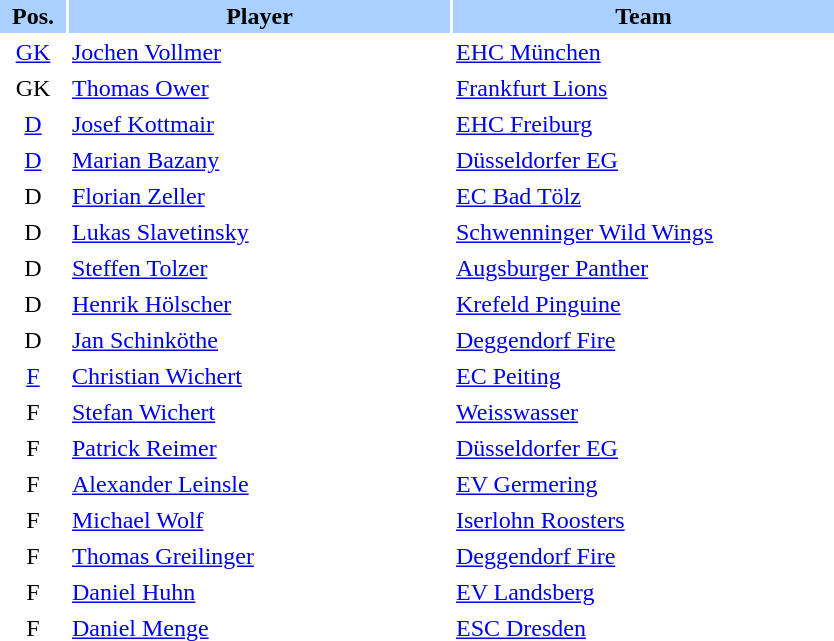<table border="0" cellspacing="2" cellpadding="2">
<tr bgcolor=AAD0FF>
<th width=40>Pos.</th>
<th width=250>Player</th>
<th width=250>Team</th>
</tr>
<tr>
<td style="text-align:center;"><a href='#'>GK</a></td>
<td><a href='#'>Jochen Vollmer</a></td>
<td> <a href='#'>EHC München</a></td>
</tr>
<tr>
<td style="text-align:center;">GK</td>
<td><a href='#'>Thomas Ower</a></td>
<td> <a href='#'>Frankfurt Lions</a></td>
</tr>
<tr>
<td style="text-align:center;"><a href='#'>D</a></td>
<td><a href='#'>Josef Kottmair</a></td>
<td> <a href='#'>EHC Freiburg</a></td>
</tr>
<tr>
<td style="text-align:center;"><a href='#'>D</a></td>
<td><a href='#'>Marian Bazany</a></td>
<td> <a href='#'>Düsseldorfer EG</a></td>
</tr>
<tr>
<td style="text-align:center;">D</td>
<td><a href='#'>Florian Zeller</a></td>
<td> <a href='#'>EC Bad Tölz</a></td>
</tr>
<tr>
<td style="text-align:center;">D</td>
<td><a href='#'>Lukas Slavetinsky</a></td>
<td> <a href='#'>Schwenninger Wild Wings</a></td>
</tr>
<tr>
<td style="text-align:center;">D</td>
<td><a href='#'>Steffen Tolzer</a></td>
<td> <a href='#'>Augsburger Panther</a></td>
</tr>
<tr>
<td style="text-align:center;">D</td>
<td><a href='#'>Henrik Hölscher</a></td>
<td> <a href='#'>Krefeld Pinguine</a></td>
</tr>
<tr>
<td style="text-align:center;">D</td>
<td><a href='#'>Jan Schinköthe</a></td>
<td> <a href='#'>Deggendorf Fire</a></td>
</tr>
<tr>
<td style="text-align:center;"><a href='#'>F</a></td>
<td><a href='#'>Christian Wichert</a></td>
<td> <a href='#'>EC Peiting</a></td>
</tr>
<tr>
<td style="text-align:center;">F</td>
<td><a href='#'>Stefan Wichert</a></td>
<td><a href='#'>Weisswasser</a></td>
</tr>
<tr>
<td style="text-align:center;">F</td>
<td><a href='#'>Patrick Reimer</a></td>
<td> <a href='#'>Düsseldorfer EG</a></td>
</tr>
<tr>
<td style="text-align:center;">F</td>
<td><a href='#'>Alexander Leinsle</a></td>
<td> <a href='#'>EV Germering</a></td>
</tr>
<tr>
<td style="text-align:center;">F</td>
<td><a href='#'>Michael Wolf</a></td>
<td> <a href='#'>Iserlohn Roosters</a></td>
</tr>
<tr>
<td style="text-align:center;">F</td>
<td><a href='#'>Thomas Greilinger</a></td>
<td> <a href='#'>Deggendorf Fire</a></td>
</tr>
<tr>
<td style="text-align:center;">F</td>
<td><a href='#'>Daniel Huhn</a></td>
<td> <a href='#'>EV Landsberg</a></td>
</tr>
<tr>
<td style="text-align:center;">F</td>
<td><a href='#'>Daniel Menge</a></td>
<td> <a href='#'>ESC Dresden</a></td>
</tr>
</table>
